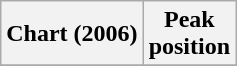<table class="wikitable sortable">
<tr>
<th align="left">Chart (2006)</th>
<th align="center">Peak<br>position</th>
</tr>
<tr>
</tr>
</table>
